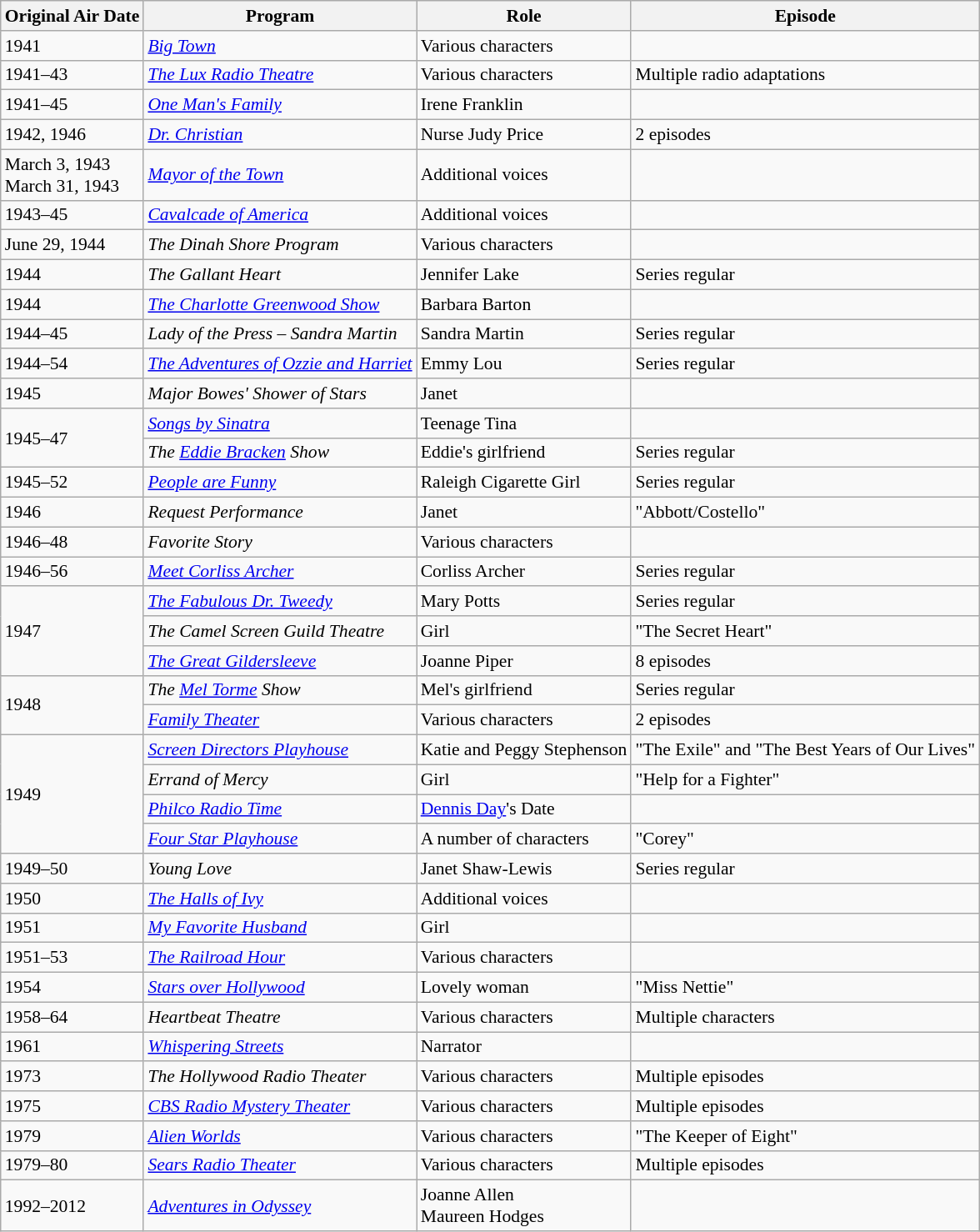<table class="wikitable" style="font-size: 90%;">
<tr>
<th>Original Air Date</th>
<th>Program</th>
<th>Role</th>
<th>Episode</th>
</tr>
<tr>
<td>1941</td>
<td><em><a href='#'>Big Town</a></em></td>
<td>Various characters</td>
<td></td>
</tr>
<tr>
<td>1941–43</td>
<td><em><a href='#'>The Lux Radio Theatre</a></em></td>
<td>Various characters</td>
<td>Multiple radio adaptations</td>
</tr>
<tr>
<td>1941–45</td>
<td><em><a href='#'>One Man's Family</a></em></td>
<td>Irene Franklin</td>
<td></td>
</tr>
<tr>
<td>1942, 1946</td>
<td><em><a href='#'>Dr. Christian</a></em></td>
<td>Nurse Judy Price</td>
<td>2 episodes</td>
</tr>
<tr>
<td>March 3, 1943<br>March 31, 1943</td>
<td><em><a href='#'>Mayor of the Town</a></em></td>
<td>Additional voices</td>
<td></td>
</tr>
<tr>
<td>1943–45</td>
<td><em><a href='#'>Cavalcade of America</a></em></td>
<td>Additional voices</td>
<td></td>
</tr>
<tr>
<td>June 29, 1944</td>
<td><em>The Dinah Shore Program</em></td>
<td>Various characters</td>
<td></td>
</tr>
<tr>
<td>1944</td>
<td><em>The Gallant Heart</em></td>
<td>Jennifer Lake</td>
<td>Series regular</td>
</tr>
<tr>
<td>1944</td>
<td><em><a href='#'>The Charlotte Greenwood Show</a></em></td>
<td>Barbara Barton</td>
<td></td>
</tr>
<tr>
<td>1944–45</td>
<td><em>Lady of the Press – Sandra Martin</em></td>
<td>Sandra Martin</td>
<td>Series regular</td>
</tr>
<tr>
<td>1944–54</td>
<td><em><a href='#'>The Adventures of Ozzie and Harriet</a></em></td>
<td>Emmy Lou</td>
<td>Series regular</td>
</tr>
<tr>
<td>1945</td>
<td><em>Major Bowes' Shower of Stars</em></td>
<td>Janet</td>
<td></td>
</tr>
<tr>
<td rowspan="2">1945–47</td>
<td><em><a href='#'>Songs by Sinatra</a></em></td>
<td>Teenage Tina</td>
<td></td>
</tr>
<tr>
<td><em>The <a href='#'>Eddie Bracken</a> Show</em></td>
<td>Eddie's girlfriend</td>
<td>Series regular</td>
</tr>
<tr>
<td>1945–52</td>
<td><em><a href='#'>People are Funny</a></em></td>
<td>Raleigh Cigarette Girl</td>
<td>Series regular</td>
</tr>
<tr>
<td>1946</td>
<td><em>Request Performance</em></td>
<td>Janet</td>
<td>"Abbott/Costello"</td>
</tr>
<tr>
<td>1946–48</td>
<td><em>Favorite Story</em></td>
<td>Various characters</td>
<td></td>
</tr>
<tr>
<td>1946–56</td>
<td><em><a href='#'>Meet Corliss Archer</a></em></td>
<td>Corliss Archer</td>
<td>Series regular</td>
</tr>
<tr>
<td rowspan="3">1947</td>
<td><em><a href='#'>The Fabulous Dr. Tweedy</a></em></td>
<td>Mary Potts</td>
<td>Series regular</td>
</tr>
<tr>
<td><em>The Camel Screen Guild Theatre</em></td>
<td>Girl</td>
<td>"The Secret Heart"</td>
</tr>
<tr>
<td><em><a href='#'>The Great Gildersleeve</a></em></td>
<td>Joanne Piper</td>
<td>8 episodes</td>
</tr>
<tr>
<td Rowspan="2">1948</td>
<td><em>The <a href='#'>Mel Torme</a> Show</em></td>
<td>Mel's girlfriend</td>
<td>Series regular</td>
</tr>
<tr>
<td><em><a href='#'>Family Theater</a></em></td>
<td>Various characters</td>
<td>2 episodes</td>
</tr>
<tr>
<td rowspan="4">1949</td>
<td><em><a href='#'>Screen Directors Playhouse</a></em></td>
<td>Katie and Peggy Stephenson</td>
<td>"The Exile" and "The Best Years of Our Lives"</td>
</tr>
<tr>
<td><em>Errand of Mercy</em></td>
<td>Girl</td>
<td>"Help for a Fighter"</td>
</tr>
<tr>
<td><em><a href='#'>Philco Radio Time</a></em></td>
<td><a href='#'>Dennis Day</a>'s Date</td>
<td></td>
</tr>
<tr>
<td><em><a href='#'>Four Star Playhouse</a></em></td>
<td>A number of characters</td>
<td>"Corey"</td>
</tr>
<tr>
<td>1949–50</td>
<td><em>Young Love</em></td>
<td>Janet Shaw-Lewis</td>
<td>Series regular</td>
</tr>
<tr>
<td>1950</td>
<td><em><a href='#'>The Halls of Ivy</a></em></td>
<td>Additional voices</td>
<td></td>
</tr>
<tr>
<td>1951</td>
<td><em><a href='#'>My Favorite Husband</a></em></td>
<td>Girl</td>
<td></td>
</tr>
<tr>
<td>1951–53</td>
<td><em><a href='#'>The Railroad Hour</a></em></td>
<td>Various characters</td>
<td></td>
</tr>
<tr>
<td>1954</td>
<td><em><a href='#'>Stars over Hollywood</a></em></td>
<td>Lovely woman</td>
<td>"Miss Nettie"</td>
</tr>
<tr>
<td>1958–64</td>
<td><em>Heartbeat Theatre</em></td>
<td>Various characters</td>
<td>Multiple characters</td>
</tr>
<tr>
<td>1961</td>
<td><em><a href='#'>Whispering Streets</a></em></td>
<td>Narrator</td>
<td></td>
</tr>
<tr>
<td>1973</td>
<td><em>The Hollywood Radio Theater</em></td>
<td>Various characters</td>
<td>Multiple episodes</td>
</tr>
<tr>
<td>1975</td>
<td><em><a href='#'>CBS Radio Mystery Theater</a></em></td>
<td>Various characters</td>
<td>Multiple episodes</td>
</tr>
<tr>
<td>1979</td>
<td><em><a href='#'>Alien Worlds</a></em></td>
<td>Various characters</td>
<td>"The Keeper of Eight"</td>
</tr>
<tr>
<td>1979–80</td>
<td><em><a href='#'>Sears Radio Theater</a></em></td>
<td>Various characters</td>
<td>Multiple episodes</td>
</tr>
<tr>
<td>1992–2012</td>
<td><em><a href='#'>Adventures in Odyssey</a></em></td>
<td>Joanne Allen<br>Maureen Hodges</td>
<td></td>
</tr>
</table>
